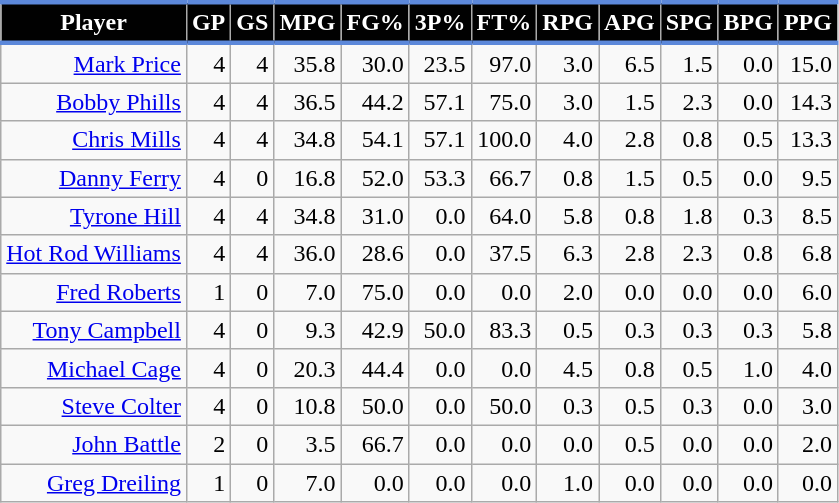<table class="wikitable sortable" style="text-align:right;">
<tr>
<th style="background:#010101; color:#FFFFFF; border-top:#5C88DA 3px solid; border-bottom:#5C88DA 3px solid;">Player</th>
<th style="background:#010101; color:#FFFFFF; border-top:#5C88DA 3px solid; border-bottom:#5C88DA 3px solid;">GP</th>
<th style="background:#010101; color:#FFFFFF; border-top:#5C88DA 3px solid; border-bottom:#5C88DA 3px solid;">GS</th>
<th style="background:#010101; color:#FFFFFF; border-top:#5C88DA 3px solid; border-bottom:#5C88DA 3px solid;">MPG</th>
<th style="background:#010101; color:#FFFFFF; border-top:#5C88DA 3px solid; border-bottom:#5C88DA 3px solid;">FG%</th>
<th style="background:#010101; color:#FFFFFF; border-top:#5C88DA 3px solid; border-bottom:#5C88DA 3px solid;">3P%</th>
<th style="background:#010101; color:#FFFFFF; border-top:#5C88DA 3px solid; border-bottom:#5C88DA 3px solid;">FT%</th>
<th style="background:#010101; color:#FFFFFF; border-top:#5C88DA 3px solid; border-bottom:#5C88DA 3px solid;">RPG</th>
<th style="background:#010101; color:#FFFFFF; border-top:#5C88DA 3px solid; border-bottom:#5C88DA 3px solid;">APG</th>
<th style="background:#010101; color:#FFFFFF; border-top:#5C88DA 3px solid; border-bottom:#5C88DA 3px solid;">SPG</th>
<th style="background:#010101; color:#FFFFFF; border-top:#5C88DA 3px solid; border-bottom:#5C88DA 3px solid;">BPG</th>
<th style="background:#010101; color:#FFFFFF; border-top:#5C88DA 3px solid; border-bottom:#5C88DA 3px solid;">PPG</th>
</tr>
<tr>
<td><a href='#'>Mark Price</a></td>
<td>4</td>
<td>4</td>
<td>35.8</td>
<td>30.0</td>
<td>23.5</td>
<td>97.0</td>
<td>3.0</td>
<td>6.5</td>
<td>1.5</td>
<td>0.0</td>
<td>15.0</td>
</tr>
<tr>
<td><a href='#'>Bobby Phills</a></td>
<td>4</td>
<td>4</td>
<td>36.5</td>
<td>44.2</td>
<td>57.1</td>
<td>75.0</td>
<td>3.0</td>
<td>1.5</td>
<td>2.3</td>
<td>0.0</td>
<td>14.3</td>
</tr>
<tr>
<td><a href='#'>Chris Mills</a></td>
<td>4</td>
<td>4</td>
<td>34.8</td>
<td>54.1</td>
<td>57.1</td>
<td>100.0</td>
<td>4.0</td>
<td>2.8</td>
<td>0.8</td>
<td>0.5</td>
<td>13.3</td>
</tr>
<tr>
<td><a href='#'>Danny Ferry</a></td>
<td>4</td>
<td>0</td>
<td>16.8</td>
<td>52.0</td>
<td>53.3</td>
<td>66.7</td>
<td>0.8</td>
<td>1.5</td>
<td>0.5</td>
<td>0.0</td>
<td>9.5</td>
</tr>
<tr>
<td><a href='#'>Tyrone Hill</a></td>
<td>4</td>
<td>4</td>
<td>34.8</td>
<td>31.0</td>
<td>0.0</td>
<td>64.0</td>
<td>5.8</td>
<td>0.8</td>
<td>1.8</td>
<td>0.3</td>
<td>8.5</td>
</tr>
<tr>
<td><a href='#'>Hot Rod Williams</a></td>
<td>4</td>
<td>4</td>
<td>36.0</td>
<td>28.6</td>
<td>0.0</td>
<td>37.5</td>
<td>6.3</td>
<td>2.8</td>
<td>2.3</td>
<td>0.8</td>
<td>6.8</td>
</tr>
<tr>
<td><a href='#'>Fred Roberts</a></td>
<td>1</td>
<td>0</td>
<td>7.0</td>
<td>75.0</td>
<td>0.0</td>
<td>0.0</td>
<td>2.0</td>
<td>0.0</td>
<td>0.0</td>
<td>0.0</td>
<td>6.0</td>
</tr>
<tr>
<td><a href='#'>Tony Campbell</a></td>
<td>4</td>
<td>0</td>
<td>9.3</td>
<td>42.9</td>
<td>50.0</td>
<td>83.3</td>
<td>0.5</td>
<td>0.3</td>
<td>0.3</td>
<td>0.3</td>
<td>5.8</td>
</tr>
<tr>
<td><a href='#'>Michael Cage</a></td>
<td>4</td>
<td>0</td>
<td>20.3</td>
<td>44.4</td>
<td>0.0</td>
<td>0.0</td>
<td>4.5</td>
<td>0.8</td>
<td>0.5</td>
<td>1.0</td>
<td>4.0</td>
</tr>
<tr>
<td><a href='#'>Steve Colter</a></td>
<td>4</td>
<td>0</td>
<td>10.8</td>
<td>50.0</td>
<td>0.0</td>
<td>50.0</td>
<td>0.3</td>
<td>0.5</td>
<td>0.3</td>
<td>0.0</td>
<td>3.0</td>
</tr>
<tr>
<td><a href='#'>John Battle</a></td>
<td>2</td>
<td>0</td>
<td>3.5</td>
<td>66.7</td>
<td>0.0</td>
<td>0.0</td>
<td>0.0</td>
<td>0.5</td>
<td>0.0</td>
<td>0.0</td>
<td>2.0</td>
</tr>
<tr>
<td><a href='#'>Greg Dreiling</a></td>
<td>1</td>
<td>0</td>
<td>7.0</td>
<td>0.0</td>
<td>0.0</td>
<td>0.0</td>
<td>1.0</td>
<td>0.0</td>
<td>0.0</td>
<td>0.0</td>
<td>0.0</td>
</tr>
</table>
